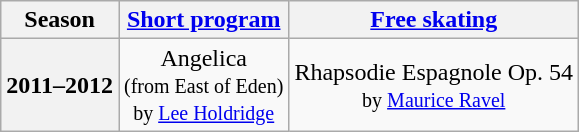<table class="wikitable" style="text-align:center">
<tr>
<th>Season</th>
<th><a href='#'>Short program</a></th>
<th><a href='#'>Free skating</a></th>
</tr>
<tr>
<th>2011–2012</th>
<td>Angelica <br><small> (from East of Eden) <br> by <a href='#'>Lee Holdridge</a> </small></td>
<td>Rhapsodie Espagnole Op. 54 <br><small> by <a href='#'>Maurice Ravel</a> </small></td>
</tr>
</table>
